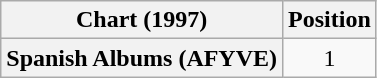<table class="wikitable plainrowheaders" style="text-align:center">
<tr>
<th>Chart (1997)</th>
<th>Position</th>
</tr>
<tr>
<th scope="row">Spanish Albums (AFYVE)</th>
<td>1</td>
</tr>
</table>
